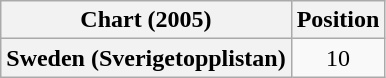<table class="wikitable plainrowheaders">
<tr>
<th scope="col">Chart (2005)</th>
<th scope="col">Position</th>
</tr>
<tr>
<th scope="row">Sweden (Sverigetopplistan)</th>
<td style="text-align:center">10</td>
</tr>
</table>
